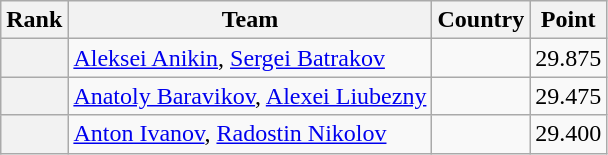<table class="wikitable sortable">
<tr>
<th>Rank</th>
<th>Team</th>
<th>Country</th>
<th>Point</th>
</tr>
<tr>
<th></th>
<td><a href='#'>Aleksei Anikin</a>, <a href='#'>Sergei Batrakov</a></td>
<td></td>
<td>29.875</td>
</tr>
<tr>
<th></th>
<td><a href='#'>Anatoly Baravikov</a>, <a href='#'>Alexei Liubezny</a></td>
<td></td>
<td>29.475</td>
</tr>
<tr>
<th></th>
<td><a href='#'>Anton Ivanov</a>, <a href='#'>Radostin Nikolov</a></td>
<td></td>
<td>29.400</td>
</tr>
</table>
